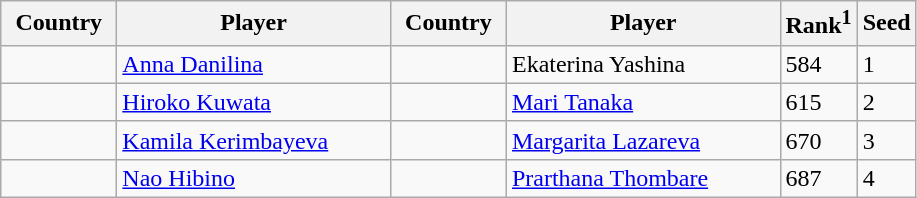<table class="sortable wikitable">
<tr>
<th width="70">Country</th>
<th width="175">Player</th>
<th width="70">Country</th>
<th width="175">Player</th>
<th>Rank<sup>1</sup></th>
<th>Seed</th>
</tr>
<tr>
<td></td>
<td><a href='#'>Anna Danilina</a></td>
<td></td>
<td>Ekaterina Yashina</td>
<td>584</td>
<td>1</td>
</tr>
<tr>
<td></td>
<td><a href='#'>Hiroko Kuwata</a></td>
<td></td>
<td><a href='#'>Mari Tanaka</a></td>
<td>615</td>
<td>2</td>
</tr>
<tr>
<td></td>
<td><a href='#'>Kamila Kerimbayeva</a></td>
<td></td>
<td><a href='#'>Margarita Lazareva</a></td>
<td>670</td>
<td>3</td>
</tr>
<tr>
<td></td>
<td><a href='#'>Nao Hibino</a></td>
<td></td>
<td><a href='#'>Prarthana Thombare</a></td>
<td>687</td>
<td>4</td>
</tr>
</table>
